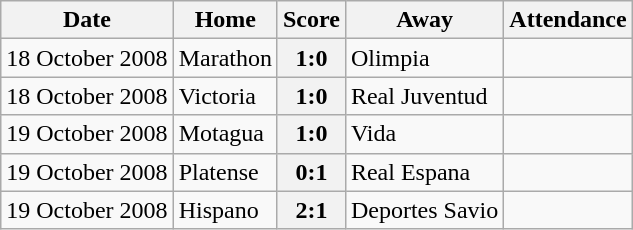<table class="wikitable">
<tr>
<th>Date</th>
<th>Home</th>
<th>Score</th>
<th>Away</th>
<th>Attendance</th>
</tr>
<tr>
<td>18 October 2008</td>
<td>Marathon</td>
<th>1:0</th>
<td>Olimpia</td>
<td></td>
</tr>
<tr>
<td>18 October 2008</td>
<td>Victoria</td>
<th>1:0</th>
<td>Real Juventud</td>
<td></td>
</tr>
<tr>
<td>19 October 2008</td>
<td>Motagua</td>
<th>1:0</th>
<td>Vida</td>
<td></td>
</tr>
<tr>
<td>19 October 2008</td>
<td>Platense</td>
<th>0:1</th>
<td>Real Espana</td>
<td></td>
</tr>
<tr>
<td>19 October 2008</td>
<td>Hispano</td>
<th>2:1</th>
<td>Deportes Savio</td>
<td></td>
</tr>
</table>
